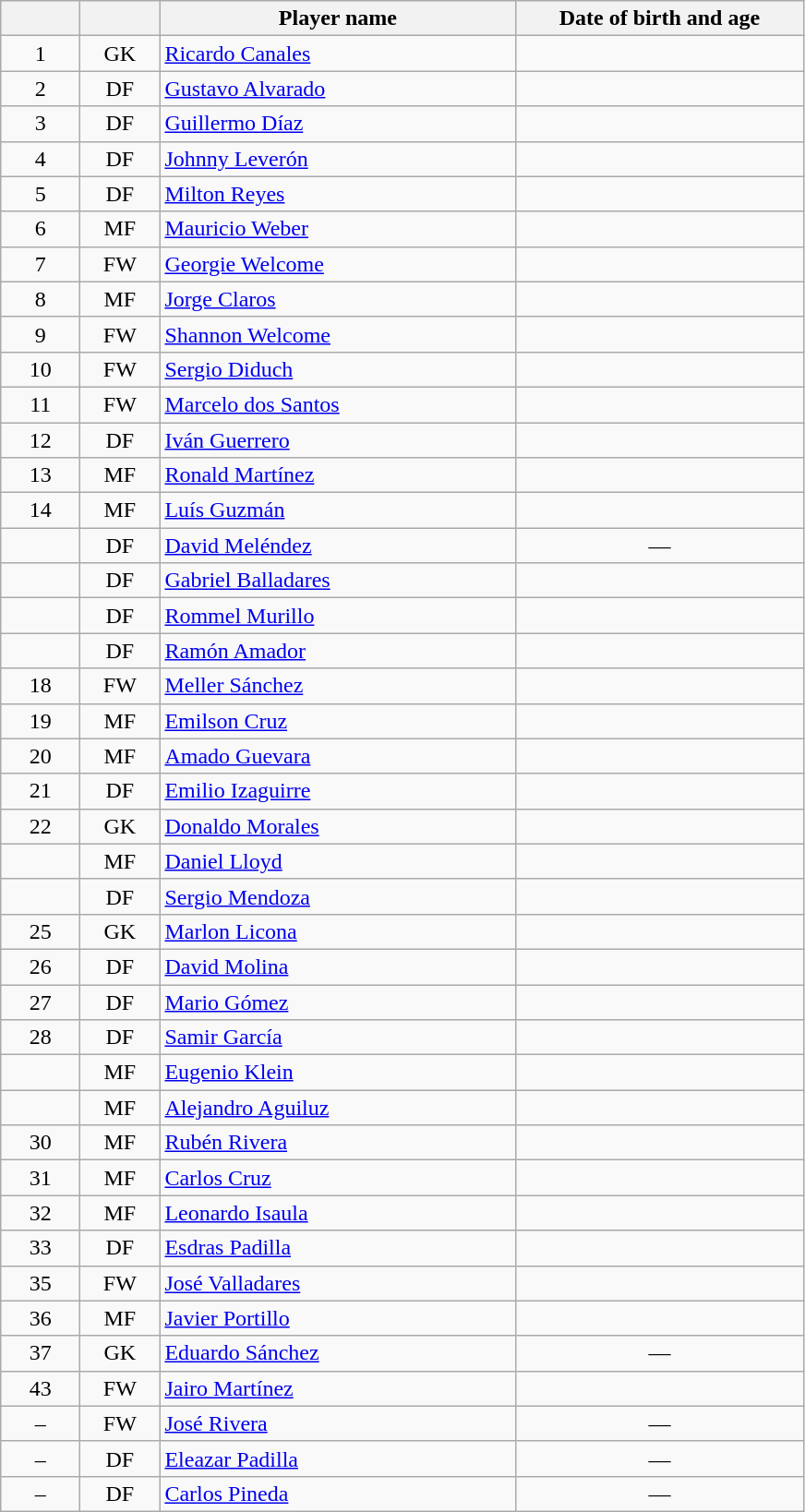<table class="wikitable">
<tr>
<th width="50"></th>
<th width="50"></th>
<th width="250">Player name</th>
<th width="200">Date of birth and age</th>
</tr>
<tr align="center">
<td>1</td>
<td>GK</td>
<td align="left"> <a href='#'>Ricardo Canales</a></td>
<td></td>
</tr>
<tr align="center">
<td>2</td>
<td>DF</td>
<td align="left"> <a href='#'>Gustavo Alvarado</a></td>
<td></td>
</tr>
<tr align="center">
<td>3</td>
<td>DF</td>
<td align="left"> <a href='#'>Guillermo Díaz</a></td>
<td></td>
</tr>
<tr align="center">
<td>4</td>
<td>DF</td>
<td align="left"> <a href='#'>Johnny Leverón</a></td>
<td></td>
</tr>
<tr align="center">
<td>5</td>
<td>DF</td>
<td align="left"> <a href='#'>Milton Reyes</a></td>
<td></td>
</tr>
<tr align="center">
<td>6</td>
<td>MF</td>
<td align="left"> <a href='#'>Mauricio Weber</a></td>
<td></td>
</tr>
<tr align="center">
<td>7</td>
<td>FW</td>
<td align="left"> <a href='#'>Georgie Welcome</a></td>
<td></td>
</tr>
<tr align="center">
<td>8</td>
<td>MF</td>
<td align="left"> <a href='#'>Jorge Claros</a></td>
<td></td>
</tr>
<tr align="center">
<td>9</td>
<td>FW</td>
<td align="left"> <a href='#'>Shannon Welcome</a></td>
<td></td>
</tr>
<tr align="center">
<td>10</td>
<td>FW</td>
<td align="left"> <a href='#'>Sergio Diduch</a></td>
<td></td>
</tr>
<tr align="center">
<td>11</td>
<td>FW</td>
<td align="left"> <a href='#'>Marcelo dos Santos</a></td>
<td></td>
</tr>
<tr align="center">
<td>12</td>
<td>DF</td>
<td align="left"> <a href='#'>Iván Guerrero</a></td>
<td></td>
</tr>
<tr align="center">
<td>13</td>
<td>MF</td>
<td align="left"> <a href='#'>Ronald Martínez</a></td>
<td></td>
</tr>
<tr align="center">
<td>14</td>
<td>MF</td>
<td align="left"> <a href='#'>Luís Guzmán</a></td>
<td></td>
</tr>
<tr align="center">
<td></td>
<td>DF</td>
<td align="left"> <a href='#'>David Meléndez</a></td>
<td>—</td>
</tr>
<tr align="center">
<td></td>
<td>DF</td>
<td align="left"> <a href='#'>Gabriel Balladares</a></td>
<td></td>
</tr>
<tr align="center">
<td></td>
<td>DF</td>
<td align="left"> <a href='#'>Rommel Murillo</a></td>
<td></td>
</tr>
<tr align="center">
<td></td>
<td>DF</td>
<td align="left"> <a href='#'>Ramón Amador</a></td>
<td></td>
</tr>
<tr align="center">
<td>18</td>
<td>FW</td>
<td align="left"> <a href='#'>Meller Sánchez</a></td>
<td></td>
</tr>
<tr align="center">
<td>19</td>
<td>MF</td>
<td align="left"> <a href='#'>Emilson Cruz</a></td>
<td></td>
</tr>
<tr align="center">
<td>20</td>
<td>MF</td>
<td align="left"> <a href='#'>Amado Guevara</a></td>
<td></td>
</tr>
<tr align="center">
<td>21</td>
<td>DF</td>
<td align="left"> <a href='#'>Emilio Izaguirre</a></td>
<td></td>
</tr>
<tr align="center">
<td>22</td>
<td>GK</td>
<td align="left"> <a href='#'>Donaldo Morales</a></td>
<td></td>
</tr>
<tr align="center">
<td></td>
<td>MF</td>
<td align="left"> <a href='#'>Daniel Lloyd</a></td>
<td></td>
</tr>
<tr align="center">
<td></td>
<td>DF</td>
<td align="left"> <a href='#'>Sergio Mendoza</a></td>
<td></td>
</tr>
<tr align="center">
<td>25</td>
<td>GK</td>
<td align="left"> <a href='#'>Marlon Licona</a></td>
<td></td>
</tr>
<tr align="center">
<td>26</td>
<td>DF</td>
<td align="left"> <a href='#'>David Molina</a></td>
<td></td>
</tr>
<tr align="center">
<td>27</td>
<td>DF</td>
<td align="left"> <a href='#'>Mario Gómez</a></td>
<td></td>
</tr>
<tr align="center">
<td>28</td>
<td>DF</td>
<td align="left"> <a href='#'>Samir García</a></td>
<td></td>
</tr>
<tr align="center">
<td></td>
<td>MF</td>
<td align="left"> <a href='#'>Eugenio Klein</a></td>
<td></td>
</tr>
<tr align="center">
<td></td>
<td>MF</td>
<td align="left"> <a href='#'>Alejandro Aguiluz</a></td>
<td></td>
</tr>
<tr align="center">
<td>30</td>
<td>MF</td>
<td align="left"> <a href='#'>Rubén Rivera</a></td>
<td></td>
</tr>
<tr align="center">
<td>31</td>
<td>MF</td>
<td align="left"> <a href='#'>Carlos Cruz</a></td>
<td></td>
</tr>
<tr align="center">
<td>32</td>
<td>MF</td>
<td align="left"> <a href='#'>Leonardo Isaula</a></td>
<td></td>
</tr>
<tr align="center">
<td>33</td>
<td>DF</td>
<td align="left"> <a href='#'>Esdras Padilla</a></td>
<td></td>
</tr>
<tr align="center">
<td>35</td>
<td>FW</td>
<td align="left"> <a href='#'>José Valladares</a></td>
<td></td>
</tr>
<tr align="center">
<td>36</td>
<td>MF</td>
<td align="left"> <a href='#'>Javier Portillo</a></td>
<td></td>
</tr>
<tr align="center">
<td>37</td>
<td>GK</td>
<td align="left"> <a href='#'>Eduardo Sánchez</a></td>
<td>—</td>
</tr>
<tr align="center">
<td>43</td>
<td>FW</td>
<td align="left"> <a href='#'>Jairo Martínez</a></td>
<td></td>
</tr>
<tr align="center">
<td>–</td>
<td>FW</td>
<td align="left"> <a href='#'>José Rivera</a></td>
<td>—</td>
</tr>
<tr align="center">
<td>–</td>
<td>DF</td>
<td align="left"> <a href='#'>Eleazar Padilla</a></td>
<td>—</td>
</tr>
<tr align="center">
<td>–</td>
<td>DF</td>
<td align="left"> <a href='#'>Carlos Pineda</a></td>
<td>—</td>
</tr>
</table>
